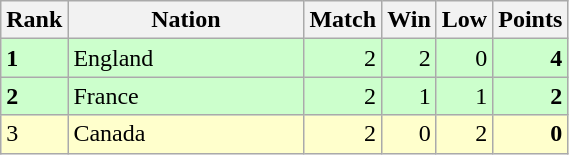<table class="wikitable">
<tr>
<th width=20>Rank</th>
<th width=150>Nation</th>
<th width=20>Match</th>
<th width=20>Win</th>
<th width=20>Low</th>
<th width=20>Points</th>
</tr>
<tr align="right" style="background:#ccffcc;">
<td align="left"><strong>1</strong></td>
<td align="left"> England</td>
<td>2</td>
<td>2</td>
<td>0</td>
<td><strong>4</strong></td>
</tr>
<tr align="right" style="background:#ccffcc;">
<td align="left"><strong>2</strong></td>
<td align="left"> France</td>
<td>2</td>
<td>1</td>
<td>1</td>
<td><strong>2</strong></td>
</tr>
<tr align="right" style="background:#ffffcc;">
<td align="left">3</td>
<td align="left"> Canada</td>
<td>2</td>
<td>0</td>
<td>2</td>
<td><strong>0</strong></td>
</tr>
</table>
